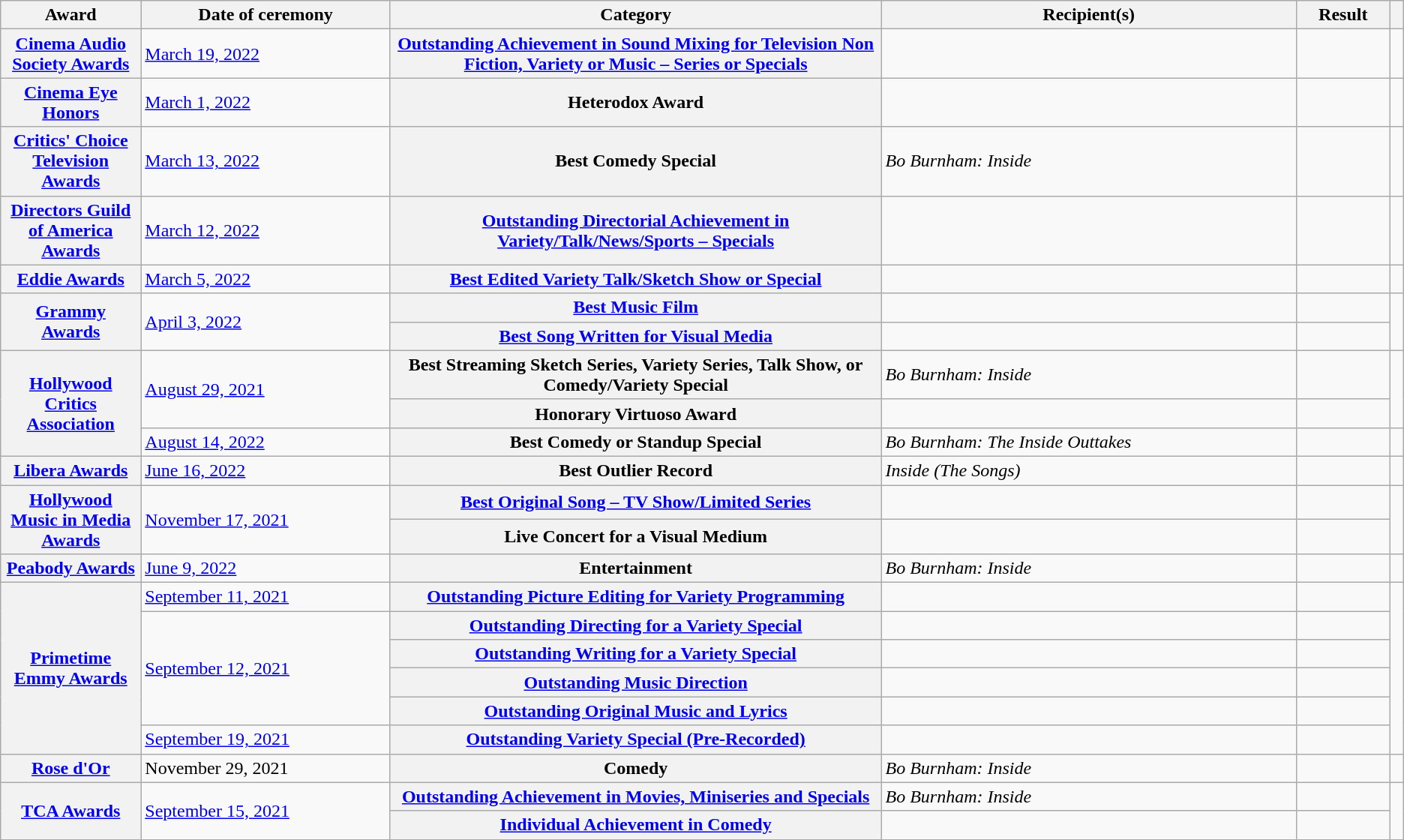<table class="wikitable plainrowheaders sortable">
<tr>
<th scope="col" style="width:10%;">Award</th>
<th scope="col">Date of ceremony</th>
<th scope="col" style="width:35%;">Category</th>
<th scope="col">Recipient(s)</th>
<th scope="col">Result</th>
<th scope="col" class="unsortable"></th>
</tr>
<tr>
<th scope="row"><a href='#'>Cinema Audio Society Awards</a></th>
<td><a href='#'>March 19, 2022</a></td>
<th scope="row"><a href='#'>Outstanding Achievement in Sound Mixing for Television Non Fiction, Variety or Music – Series or Specials</a></th>
<td></td>
<td></td>
<td align="center"></td>
</tr>
<tr>
<th scope="row"><a href='#'>Cinema Eye Honors</a></th>
<td><a href='#'>March 1, 2022</a></td>
<th scope="row">Heterodox Award</th>
<td></td>
<td></td>
<td align="center"></td>
</tr>
<tr>
<th scope="row"><a href='#'>Critics' Choice Television Awards</a></th>
<td><a href='#'>March 13, 2022</a></td>
<th scope="row">Best Comedy Special</th>
<td><em>Bo Burnham: Inside</em></td>
<td></td>
<td align="center"></td>
</tr>
<tr>
<th scope="row"><a href='#'>Directors Guild of America Awards</a></th>
<td><a href='#'>March 12, 2022</a></td>
<th scope="row"><a href='#'>Outstanding Directorial Achievement in Variety/Talk/News/Sports – Specials</a></th>
<td></td>
<td></td>
<td align="center"></td>
</tr>
<tr>
<th scope="row"><a href='#'>Eddie Awards</a></th>
<td><a href='#'>March 5, 2022</a></td>
<th scope="row"><a href='#'>Best Edited Variety Talk/Sketch Show or Special</a></th>
<td></td>
<td></td>
<td align="center"></td>
</tr>
<tr>
<th scope="row" rowspan=2><a href='#'>Grammy Awards</a></th>
<td rowspan=2><a href='#'>April 3, 2022</a></td>
<th scope="row"><a href='#'>Best Music Film</a></th>
<td></td>
<td></td>
<td align="center" rowspan=2></td>
</tr>
<tr>
<th scope="row"><a href='#'>Best Song Written for Visual Media</a></th>
<td></td>
<td></td>
</tr>
<tr>
<th scope="row" rowspan=3><a href='#'>Hollywood Critics Association</a></th>
<td rowspan=2><a href='#'>August 29, 2021</a></td>
<th scope="row">Best Streaming Sketch Series, Variety Series, Talk Show, or Comedy/Variety Special</th>
<td><em>Bo Burnham: Inside</em></td>
<td></td>
<td align="center" rowspan=2></td>
</tr>
<tr>
<th scope="row">Honorary Virtuoso Award</th>
<td></td>
<td></td>
</tr>
<tr>
<td><a href='#'>August 14, 2022</a></td>
<th scope="row">Best Comedy or Standup Special</th>
<td><em>Bo Burnham: The Inside Outtakes</em></td>
<td></td>
<td align="center"></td>
</tr>
<tr>
<th scope="row"><a href='#'>Libera Awards</a></th>
<td><a href='#'>June 16, 2022</a></td>
<th scope="row">Best Outlier Record</th>
<td><em>Inside (The Songs)</em></td>
<td></td>
<td align="center"></td>
</tr>
<tr>
<th scope="row" rowspan=2><a href='#'>Hollywood Music in Media Awards</a></th>
<td rowspan=2><a href='#'>November 17, 2021</a></td>
<th scope="row"><a href='#'>Best Original Song – TV Show/Limited Series</a></th>
<td></td>
<td></td>
<td align="center" rowspan=2></td>
</tr>
<tr>
<th scope="row">Live Concert for a Visual Medium</th>
<td></td>
<td></td>
</tr>
<tr>
<th scope="row"><a href='#'>Peabody Awards</a></th>
<td><a href='#'>June 9, 2022</a></td>
<th scope="row">Entertainment</th>
<td><em>Bo Burnham: Inside</em></td>
<td></td>
<td align="center"></td>
</tr>
<tr>
<th scope=row rowspan="6"><a href='#'>Primetime Emmy Awards</a></th>
<td><a href='#'>September 11, 2021</a></td>
<th scope="row"><a href='#'>Outstanding Picture Editing for Variety Programming</a></th>
<td></td>
<td></td>
<td rowspan="6" align="center"></td>
</tr>
<tr>
<td rowspan="4"><a href='#'>September 12, 2021</a></td>
<th scope="row"><a href='#'>Outstanding Directing for a Variety Special</a></th>
<td></td>
<td></td>
</tr>
<tr>
<th scope="row"><a href='#'>Outstanding Writing for a Variety Special</a></th>
<td></td>
<td></td>
</tr>
<tr>
<th scope="row"><a href='#'>Outstanding Music Direction</a></th>
<td></td>
<td></td>
</tr>
<tr>
<th scope="row"><a href='#'>Outstanding Original Music and Lyrics</a></th>
<td></td>
<td></td>
</tr>
<tr>
<td><a href='#'>September 19, 2021</a></td>
<th scope="row"><a href='#'>Outstanding Variety Special (Pre-Recorded)</a></th>
<td></td>
<td></td>
</tr>
<tr>
<th scope=row><a href='#'>Rose d'Or</a></th>
<td>November 29, 2021</td>
<th scope="row">Comedy</th>
<td><em>Bo Burnham: Inside</em></td>
<td></td>
<td align="center"></td>
</tr>
<tr>
<th scope=row rowspan="2"><a href='#'>TCA Awards</a></th>
<td rowspan="2"><a href='#'>September 15, 2021</a></td>
<th scope="row"><a href='#'>Outstanding Achievement in Movies, Miniseries and Specials</a></th>
<td><em>Bo Burnham: Inside</em></td>
<td></td>
<td rowspan="2" align="center"></td>
</tr>
<tr>
<th scope="row"><a href='#'>Individual Achievement in Comedy</a></th>
<td></td>
<td></td>
</tr>
</table>
